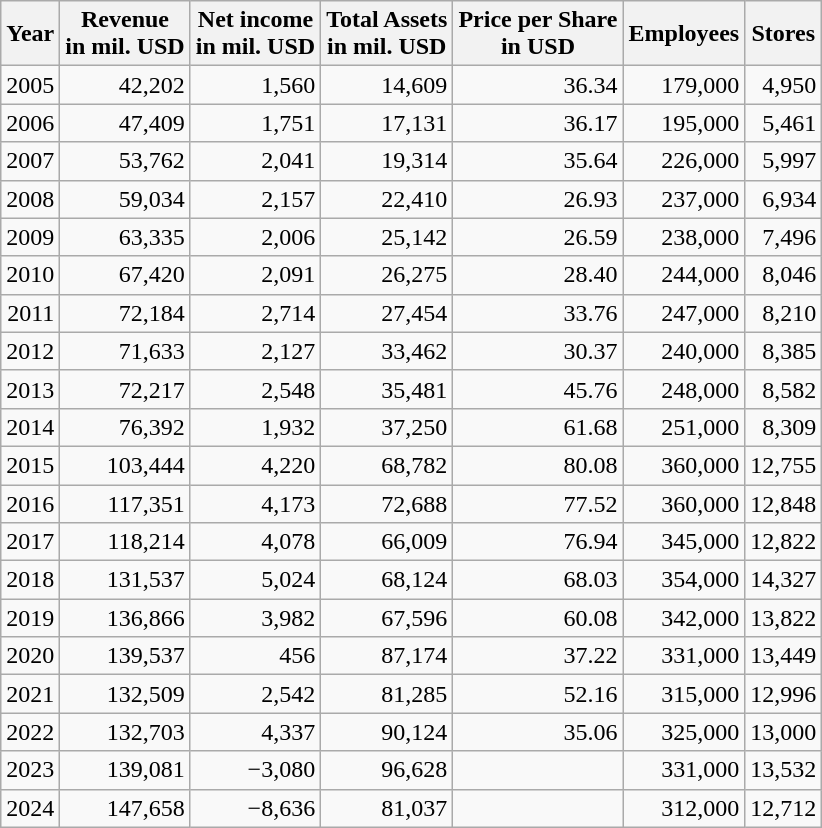<table class="wikitable float-left" style="text-align: right;">
<tr>
<th>Year</th>
<th>Revenue<br>in mil. USD</th>
<th>Net income<br>in mil. USD</th>
<th>Total Assets<br>in mil. USD</th>
<th>Price per Share<br>in USD</th>
<th>Employees</th>
<th>Stores</th>
</tr>
<tr>
<td>2005</td>
<td>42,202</td>
<td>1,560</td>
<td>14,609</td>
<td>36.34</td>
<td>179,000</td>
<td>4,950</td>
</tr>
<tr>
<td>2006</td>
<td>47,409</td>
<td>1,751</td>
<td>17,131</td>
<td>36.17</td>
<td>195,000</td>
<td>5,461</td>
</tr>
<tr>
<td>2007</td>
<td>53,762</td>
<td>2,041</td>
<td>19,314</td>
<td>35.64</td>
<td>226,000</td>
<td>5,997</td>
</tr>
<tr>
<td>2008</td>
<td>59,034</td>
<td>2,157</td>
<td>22,410</td>
<td>26.93</td>
<td>237,000</td>
<td>6,934</td>
</tr>
<tr>
<td>2009</td>
<td>63,335</td>
<td>2,006</td>
<td>25,142</td>
<td>26.59</td>
<td>238,000</td>
<td>7,496</td>
</tr>
<tr>
<td>2010</td>
<td>67,420</td>
<td>2,091</td>
<td>26,275</td>
<td>28.40</td>
<td>244,000</td>
<td>8,046</td>
</tr>
<tr>
<td>2011</td>
<td>72,184</td>
<td>2,714</td>
<td>27,454</td>
<td>33.76</td>
<td>247,000</td>
<td>8,210</td>
</tr>
<tr>
<td>2012</td>
<td>71,633</td>
<td>2,127</td>
<td>33,462</td>
<td>30.37</td>
<td>240,000</td>
<td>8,385</td>
</tr>
<tr>
<td>2013</td>
<td>72,217</td>
<td>2,548</td>
<td>35,481</td>
<td>45.76</td>
<td>248,000</td>
<td>8,582</td>
</tr>
<tr>
<td>2014</td>
<td>76,392</td>
<td>1,932</td>
<td>37,250</td>
<td>61.68</td>
<td>251,000</td>
<td>8,309</td>
</tr>
<tr>
<td>2015</td>
<td>103,444</td>
<td>4,220</td>
<td>68,782</td>
<td>80.08</td>
<td>360,000</td>
<td>12,755</td>
</tr>
<tr>
<td>2016</td>
<td>117,351</td>
<td>4,173</td>
<td>72,688</td>
<td>77.52</td>
<td>360,000</td>
<td>12,848</td>
</tr>
<tr>
<td>2017</td>
<td>118,214</td>
<td>4,078</td>
<td>66,009</td>
<td>76.94</td>
<td>345,000</td>
<td>12,822</td>
</tr>
<tr>
<td>2018</td>
<td>131,537</td>
<td>5,024</td>
<td>68,124</td>
<td>68.03</td>
<td>354,000</td>
<td>14,327</td>
</tr>
<tr>
<td>2019</td>
<td>136,866</td>
<td>3,982</td>
<td>67,596 </td>
<td>60.08 </td>
<td>342,000 </td>
<td>13,822 </td>
</tr>
<tr>
<td>2020</td>
<td>139,537</td>
<td>456</td>
<td>87,174 </td>
<td>37.22 </td>
<td>331,000 </td>
<td>13,449 </td>
</tr>
<tr>
<td>2021</td>
<td>132,509</td>
<td>2,542</td>
<td>81,285</td>
<td>52.16</td>
<td>315,000</td>
<td>12,996</td>
</tr>
<tr>
<td>2022</td>
<td>132,703</td>
<td>4,337</td>
<td>90,124</td>
<td>35.06</td>
<td>325,000</td>
<td>13,000</td>
</tr>
<tr>
<td>2023</td>
<td>139,081</td>
<td>−3,080</td>
<td>96,628</td>
<td></td>
<td>331,000</td>
<td>13,532</td>
</tr>
<tr>
<td>2024</td>
<td>147,658</td>
<td>−8,636</td>
<td>81,037</td>
<td></td>
<td>312,000</td>
<td>12,712</td>
</tr>
</table>
